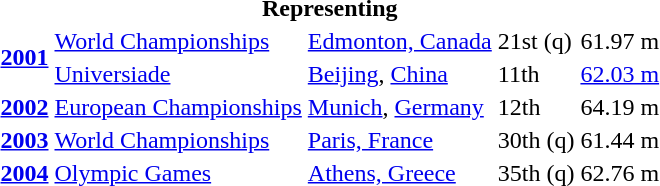<table>
<tr>
<th colspan="5">Representing </th>
</tr>
<tr>
<td rowspan=2><strong><a href='#'>2001</a></strong></td>
<td><a href='#'>World Championships</a></td>
<td><a href='#'>Edmonton, Canada</a></td>
<td>21st (q)</td>
<td>61.97 m</td>
</tr>
<tr>
<td><a href='#'>Universiade</a></td>
<td><a href='#'>Beijing</a>, <a href='#'>China</a></td>
<td>11th</td>
<td><a href='#'>62.03 m</a></td>
</tr>
<tr>
<td><strong><a href='#'>2002</a></strong></td>
<td><a href='#'>European Championships</a></td>
<td><a href='#'>Munich</a>, <a href='#'>Germany</a></td>
<td>12th</td>
<td>64.19 m</td>
</tr>
<tr>
<td><strong><a href='#'>2003</a></strong></td>
<td><a href='#'>World Championships</a></td>
<td><a href='#'>Paris, France</a></td>
<td>30th (q)</td>
<td>61.44 m</td>
</tr>
<tr>
<td><strong><a href='#'>2004</a></strong></td>
<td><a href='#'>Olympic Games</a></td>
<td><a href='#'>Athens, Greece</a></td>
<td>35th (q)</td>
<td>62.76 m</td>
</tr>
</table>
